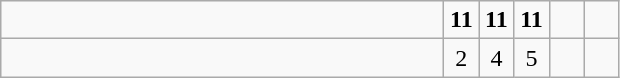<table class="wikitable">
<tr>
<td style="width:18em"><strong></strong></td>
<td align=center style="width:1em"><strong>11</strong></td>
<td align=center style="width:1em"><strong>11</strong></td>
<td align=center style="width:1em"><strong>11</strong></td>
<td align=center style="width:1em"></td>
<td align=center style="width:1em"></td>
</tr>
<tr>
<td style="width:18em"></td>
<td align=center style="width:1em">2</td>
<td align=center style="width:1em">4</td>
<td align=center style="width:1em">5</td>
<td align=center style="width:1em"></td>
<td align=center style="width:1em"></td>
</tr>
</table>
